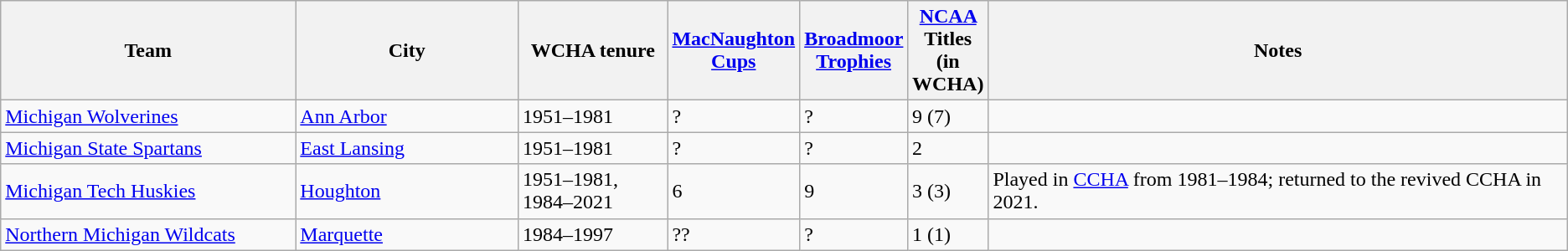<table class="wikitable">
<tr>
<th bgcolor="#DDDDFF" width="20%">Team</th>
<th bgcolor="#DDDDFF" width="15%">City</th>
<th bgcolor="#DDDDFF" width="10%">WCHA tenure</th>
<th bgcolor="#DDDDFF" width="5%"><a href='#'>MacNaughton Cups</a></th>
<th bgcolor="#DDDDFF" width="5%"><a href='#'>Broadmoor Trophies</a></th>
<th bgcolor="#DDDDFF" width="5%"><a href='#'>NCAA</a> Titles (in WCHA)</th>
<th bgcolor="#DDDDFF" width="40%">Notes</th>
</tr>
<tr>
<td><a href='#'>Michigan Wolverines</a></td>
<td><a href='#'>Ann Arbor</a></td>
<td>1951–1981</td>
<td>?</td>
<td>?</td>
<td>9 (7)</td>
<td></td>
</tr>
<tr>
<td><a href='#'>Michigan State Spartans</a></td>
<td><a href='#'>East Lansing</a></td>
<td>1951–1981</td>
<td>?</td>
<td>?</td>
<td>2</td>
<td></td>
</tr>
<tr>
<td><a href='#'>Michigan Tech Huskies</a></td>
<td><a href='#'>Houghton</a></td>
<td>1951–1981, 1984–2021</td>
<td>6</td>
<td>9</td>
<td>3 (3)</td>
<td>Played in <a href='#'>CCHA</a> from 1981–1984; returned to the revived CCHA in 2021.</td>
</tr>
<tr>
<td><a href='#'>Northern Michigan Wildcats</a></td>
<td><a href='#'>Marquette</a></td>
<td>1984–1997</td>
<td>??</td>
<td>?</td>
<td>1 (1)</td>
<td></td>
</tr>
</table>
